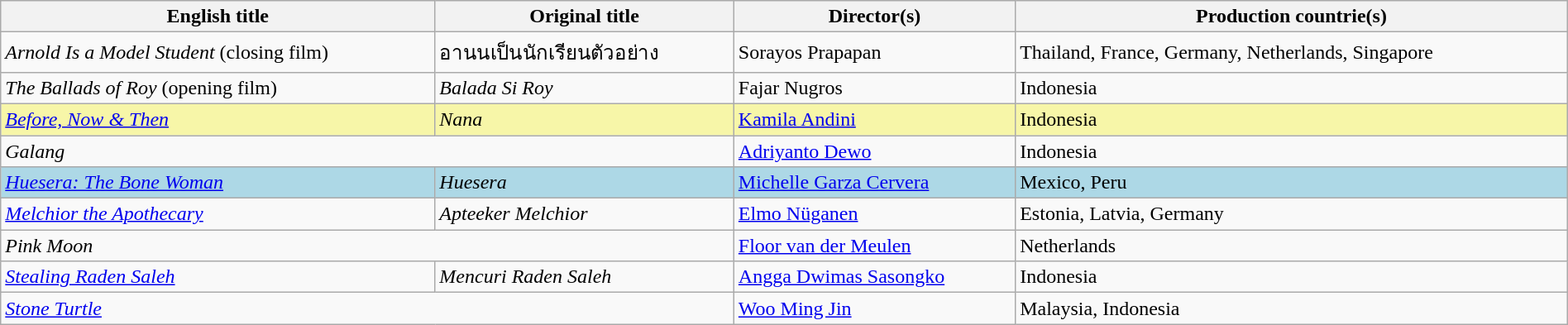<table class="sortable wikitable" style="width:100%; margin-bottom:4px">
<tr>
<th scope="col">English title</th>
<th scope="col">Original title</th>
<th scope="col">Director(s)</th>
<th scope="col">Production countrie(s)</th>
</tr>
<tr>
<td><em>Arnold Is a Model Student</em> (closing film)</td>
<td>อานนเป็นนักเรียนตัวอย่าง</td>
<td>Sorayos Prapapan</td>
<td>Thailand, France, Germany, Netherlands, Singapore</td>
</tr>
<tr>
<td><em>The Ballads of Roy</em> (opening film)</td>
<td><em>Balada Si Roy</em></td>
<td>Fajar Nugros</td>
<td>Indonesia</td>
</tr>
<tr style="background:#F7F6A8">
<td><em><a href='#'>Before, Now & Then</a></em></td>
<td><em>Nana</em></td>
<td><a href='#'>Kamila Andini</a></td>
<td>Indonesia</td>
</tr>
<tr>
<td colspan="2"><em>Galang</em></td>
<td><a href='#'>Adriyanto Dewo</a></td>
<td>Indonesia</td>
</tr>
<tr style="background:#ADD8E6">
<td><em><a href='#'>Huesera: The Bone Woman</a></em></td>
<td><em>Huesera</em></td>
<td><a href='#'>Michelle Garza Cervera</a></td>
<td>Mexico, Peru</td>
</tr>
<tr>
<td><em><a href='#'>Melchior the Apothecary</a></em></td>
<td><em>Apteeker Melchior</em></td>
<td><a href='#'>Elmo Nüganen</a></td>
<td>Estonia, Latvia, Germany</td>
</tr>
<tr>
<td colspan="2"><em>Pink Moon</em></td>
<td><a href='#'>Floor van der Meulen</a></td>
<td>Netherlands</td>
</tr>
<tr>
<td><em><a href='#'>Stealing Raden Saleh</a></em></td>
<td><em>Mencuri Raden Saleh</em></td>
<td><a href='#'>Angga Dwimas Sasongko</a></td>
<td>Indonesia</td>
</tr>
<tr>
<td colspan="2"><em><a href='#'>Stone Turtle</a></em></td>
<td><a href='#'>Woo Ming Jin</a></td>
<td>Malaysia, Indonesia</td>
</tr>
</table>
